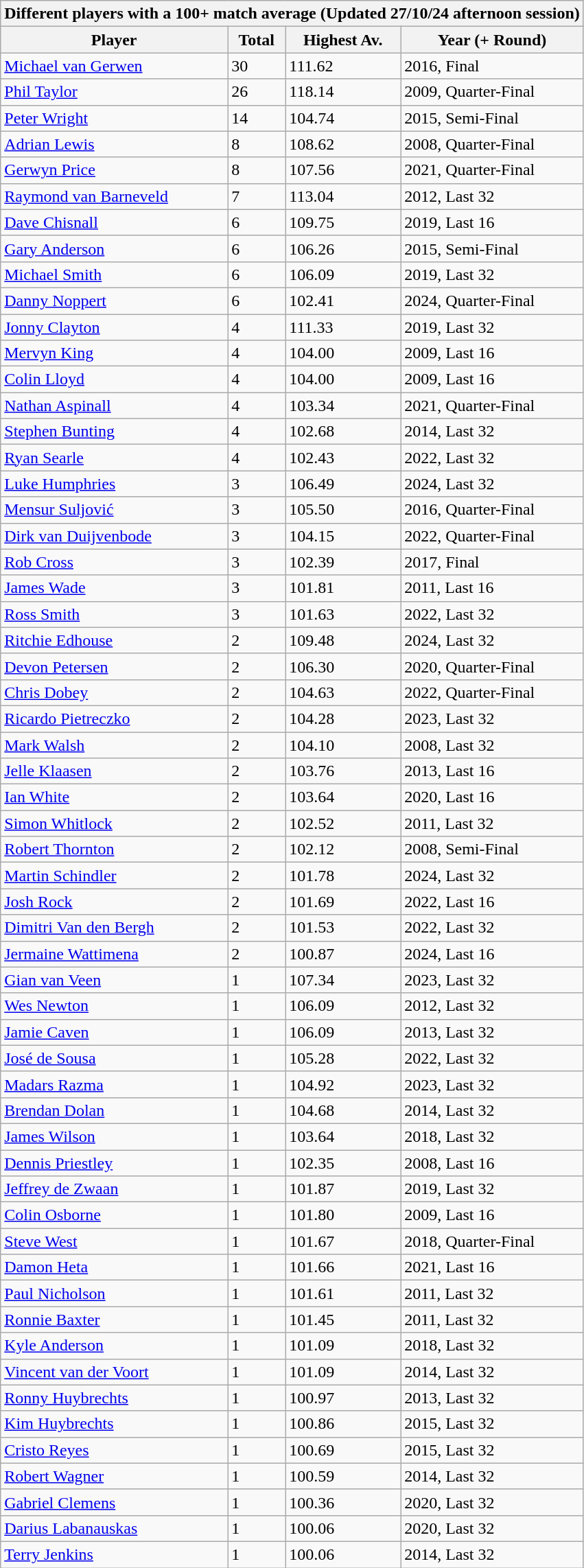<table class="wikitable sortable">
<tr>
<th colspan=4>Different players with a 100+ match average (Updated 27/10/24 afternoon session)</th>
</tr>
<tr>
<th>Player</th>
<th>Total</th>
<th>Highest Av.</th>
<th>Year (+ Round)</th>
</tr>
<tr>
<td> <a href='#'>Michael van Gerwen</a></td>
<td>30</td>
<td>111.62</td>
<td>2016, Final</td>
</tr>
<tr>
<td> <a href='#'>Phil Taylor</a></td>
<td>26</td>
<td>118.14</td>
<td>2009, Quarter-Final</td>
</tr>
<tr>
<td> <a href='#'>Peter Wright</a></td>
<td>14</td>
<td>104.74</td>
<td>2015, Semi-Final</td>
</tr>
<tr>
<td> <a href='#'>Adrian Lewis</a></td>
<td>8</td>
<td>108.62</td>
<td>2008, Quarter-Final</td>
</tr>
<tr>
<td> <a href='#'>Gerwyn Price</a></td>
<td>8</td>
<td>107.56</td>
<td>2021, Quarter-Final</td>
</tr>
<tr>
<td> <a href='#'>Raymond van Barneveld</a></td>
<td>7</td>
<td>113.04</td>
<td>2012, Last 32</td>
</tr>
<tr>
<td> <a href='#'>Dave Chisnall</a></td>
<td>6</td>
<td>109.75</td>
<td>2019, Last 16</td>
</tr>
<tr>
<td> <a href='#'>Gary Anderson</a></td>
<td>6</td>
<td>106.26</td>
<td>2015, Semi-Final</td>
</tr>
<tr>
<td> <a href='#'>Michael Smith</a></td>
<td>6</td>
<td>106.09</td>
<td>2019, Last 32</td>
</tr>
<tr>
<td> <a href='#'>Danny Noppert</a></td>
<td>6</td>
<td>102.41</td>
<td>2024, Quarter-Final</td>
</tr>
<tr>
<td> <a href='#'>Jonny Clayton</a></td>
<td>4</td>
<td>111.33</td>
<td>2019, Last 32</td>
</tr>
<tr>
<td> <a href='#'>Mervyn King</a></td>
<td>4</td>
<td>104.00</td>
<td>2009, Last 16</td>
</tr>
<tr>
<td> <a href='#'>Colin Lloyd</a></td>
<td>4</td>
<td>104.00</td>
<td>2009, Last 16</td>
</tr>
<tr>
<td> <a href='#'>Nathan Aspinall</a></td>
<td>4</td>
<td>103.34</td>
<td>2021, Quarter-Final</td>
</tr>
<tr>
<td> <a href='#'>Stephen Bunting</a></td>
<td>4</td>
<td>102.68</td>
<td>2014, Last 32</td>
</tr>
<tr>
<td> <a href='#'>Ryan Searle</a></td>
<td>4</td>
<td>102.43</td>
<td>2022, Last 32</td>
</tr>
<tr>
<td> <a href='#'>Luke Humphries</a></td>
<td>3</td>
<td>106.49</td>
<td>2024, Last 32</td>
</tr>
<tr>
<td> <a href='#'>Mensur Suljović</a></td>
<td>3</td>
<td>105.50</td>
<td>2016, Quarter-Final</td>
</tr>
<tr>
<td> <a href='#'>Dirk van Duijvenbode</a></td>
<td>3</td>
<td>104.15</td>
<td>2022, Quarter-Final</td>
</tr>
<tr>
<td> <a href='#'>Rob Cross</a></td>
<td>3</td>
<td>102.39</td>
<td>2017, Final</td>
</tr>
<tr>
<td> <a href='#'>James Wade</a></td>
<td>3</td>
<td>101.81</td>
<td>2011, Last 16</td>
</tr>
<tr>
<td> <a href='#'>Ross Smith</a></td>
<td>3</td>
<td>101.63</td>
<td>2022, Last 32</td>
</tr>
<tr>
<td> <a href='#'>Ritchie Edhouse</a></td>
<td>2</td>
<td>109.48</td>
<td>2024, Last 32</td>
</tr>
<tr>
<td> <a href='#'>Devon Petersen</a></td>
<td>2</td>
<td>106.30</td>
<td>2020, Quarter-Final</td>
</tr>
<tr>
<td> <a href='#'>Chris Dobey</a></td>
<td>2</td>
<td>104.63</td>
<td>2022, Quarter-Final</td>
</tr>
<tr>
<td> <a href='#'>Ricardo Pietreczko</a></td>
<td>2</td>
<td>104.28</td>
<td>2023, Last 32</td>
</tr>
<tr>
<td> <a href='#'>Mark Walsh</a></td>
<td>2</td>
<td>104.10</td>
<td>2008, Last 32</td>
</tr>
<tr>
<td> <a href='#'>Jelle Klaasen</a></td>
<td>2</td>
<td>103.76</td>
<td>2013, Last 16</td>
</tr>
<tr>
<td> <a href='#'>Ian White</a></td>
<td>2</td>
<td>103.64</td>
<td>2020, Last 16</td>
</tr>
<tr>
<td> <a href='#'>Simon Whitlock</a></td>
<td>2</td>
<td>102.52</td>
<td>2011, Last 32</td>
</tr>
<tr>
<td> <a href='#'>Robert Thornton</a></td>
<td>2</td>
<td>102.12</td>
<td>2008, Semi-Final</td>
</tr>
<tr>
<td> <a href='#'>Martin Schindler</a></td>
<td>2</td>
<td>101.78</td>
<td>2024, Last 32</td>
</tr>
<tr>
<td> <a href='#'>Josh Rock</a></td>
<td>2</td>
<td>101.69</td>
<td>2022, Last 16</td>
</tr>
<tr>
<td> <a href='#'>Dimitri Van den Bergh</a></td>
<td>2</td>
<td>101.53</td>
<td>2022, Last 32</td>
</tr>
<tr>
<td> <a href='#'>Jermaine Wattimena</a></td>
<td>2</td>
<td>100.87</td>
<td>2024, Last 16</td>
</tr>
<tr>
<td> <a href='#'>Gian van Veen</a></td>
<td>1</td>
<td>107.34</td>
<td>2023, Last 32</td>
</tr>
<tr>
<td> <a href='#'>Wes Newton</a></td>
<td>1</td>
<td>106.09</td>
<td>2012, Last 32</td>
</tr>
<tr>
<td> <a href='#'>Jamie Caven</a></td>
<td>1</td>
<td>106.09</td>
<td>2013, Last 32</td>
</tr>
<tr>
<td> <a href='#'>José de Sousa</a></td>
<td>1</td>
<td>105.28</td>
<td>2022, Last 32</td>
</tr>
<tr>
<td> <a href='#'>Madars Razma</a></td>
<td>1</td>
<td>104.92</td>
<td>2023, Last 32</td>
</tr>
<tr>
<td> <a href='#'>Brendan Dolan</a></td>
<td>1</td>
<td>104.68</td>
<td>2014, Last 32</td>
</tr>
<tr>
<td> <a href='#'>James Wilson</a></td>
<td>1</td>
<td>103.64</td>
<td>2018, Last 32</td>
</tr>
<tr>
<td> <a href='#'>Dennis Priestley</a></td>
<td>1</td>
<td>102.35</td>
<td>2008, Last 16</td>
</tr>
<tr>
<td> <a href='#'>Jeffrey de Zwaan</a></td>
<td>1</td>
<td>101.87</td>
<td>2019, Last 32</td>
</tr>
<tr>
<td> <a href='#'>Colin Osborne</a></td>
<td>1</td>
<td>101.80</td>
<td>2009, Last 16</td>
</tr>
<tr>
<td> <a href='#'>Steve West</a></td>
<td>1</td>
<td>101.67</td>
<td>2018, Quarter-Final</td>
</tr>
<tr>
<td> <a href='#'>Damon Heta</a></td>
<td>1</td>
<td>101.66</td>
<td>2021, Last 16</td>
</tr>
<tr>
<td> <a href='#'>Paul Nicholson</a></td>
<td>1</td>
<td>101.61</td>
<td>2011, Last 32</td>
</tr>
<tr>
<td> <a href='#'>Ronnie Baxter</a></td>
<td>1</td>
<td>101.45</td>
<td>2011, Last 32</td>
</tr>
<tr>
<td> <a href='#'>Kyle Anderson</a></td>
<td>1</td>
<td>101.09</td>
<td>2018, Last 32</td>
</tr>
<tr>
<td> <a href='#'>Vincent van der Voort</a></td>
<td>1</td>
<td>101.09</td>
<td>2014, Last 32</td>
</tr>
<tr>
<td> <a href='#'>Ronny Huybrechts</a></td>
<td>1</td>
<td>100.97</td>
<td>2013, Last 32</td>
</tr>
<tr>
<td> <a href='#'>Kim Huybrechts</a></td>
<td>1</td>
<td>100.86</td>
<td>2015, Last 32</td>
</tr>
<tr>
<td> <a href='#'>Cristo Reyes</a></td>
<td>1</td>
<td>100.69</td>
<td>2015, Last 32</td>
</tr>
<tr>
<td> <a href='#'>Robert Wagner</a></td>
<td>1</td>
<td>100.59</td>
<td>2014, Last 32</td>
</tr>
<tr>
<td> <a href='#'>Gabriel Clemens</a></td>
<td>1</td>
<td>100.36</td>
<td>2020, Last 32</td>
</tr>
<tr>
<td> <a href='#'>Darius Labanauskas</a></td>
<td>1</td>
<td>100.06</td>
<td>2020, Last 32</td>
</tr>
<tr>
<td> <a href='#'>Terry Jenkins</a></td>
<td>1</td>
<td>100.06</td>
<td>2014, Last 32</td>
</tr>
</table>
